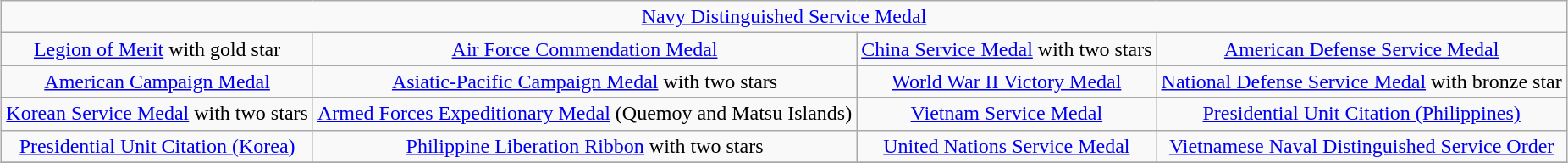<table class="wikitable" style="margin:1em auto; text-align:center;">
<tr>
<td colspan="4"><a href='#'>Navy Distinguished Service Medal</a></td>
</tr>
<tr>
<td colspan="1"><a href='#'>Legion of Merit</a> with gold star</td>
<td colspan="1"><a href='#'>Air Force Commendation Medal</a></td>
<td colspan="1"><a href='#'>China Service Medal</a> with two stars</td>
<td colspan="1"><a href='#'>American Defense Service Medal</a></td>
</tr>
<tr>
<td colspan="1"><a href='#'>American Campaign Medal</a></td>
<td colspan="1"><a href='#'>Asiatic-Pacific Campaign Medal</a> with two stars</td>
<td colspan="1"><a href='#'>World War II Victory Medal</a></td>
<td colspan="1"><a href='#'>National Defense Service Medal</a> with bronze star</td>
</tr>
<tr>
<td colspan="1"><a href='#'>Korean Service Medal</a> with two stars</td>
<td colspan="1"><a href='#'>Armed Forces Expeditionary Medal</a> (Quemoy and Matsu Islands)</td>
<td colspan="1"><a href='#'>Vietnam Service Medal</a></td>
<td colspan="1"><a href='#'>Presidential Unit Citation (Philippines)</a></td>
</tr>
<tr>
<td colspan="1"><a href='#'>Presidential Unit Citation (Korea)</a></td>
<td colspan="1"><a href='#'>Philippine Liberation Ribbon</a> with two stars</td>
<td colspan="1"><a href='#'>United Nations Service Medal</a></td>
<td colspan="1"><a href='#'>Vietnamese Naval Distinguished Service Order</a></td>
</tr>
<tr>
</tr>
</table>
